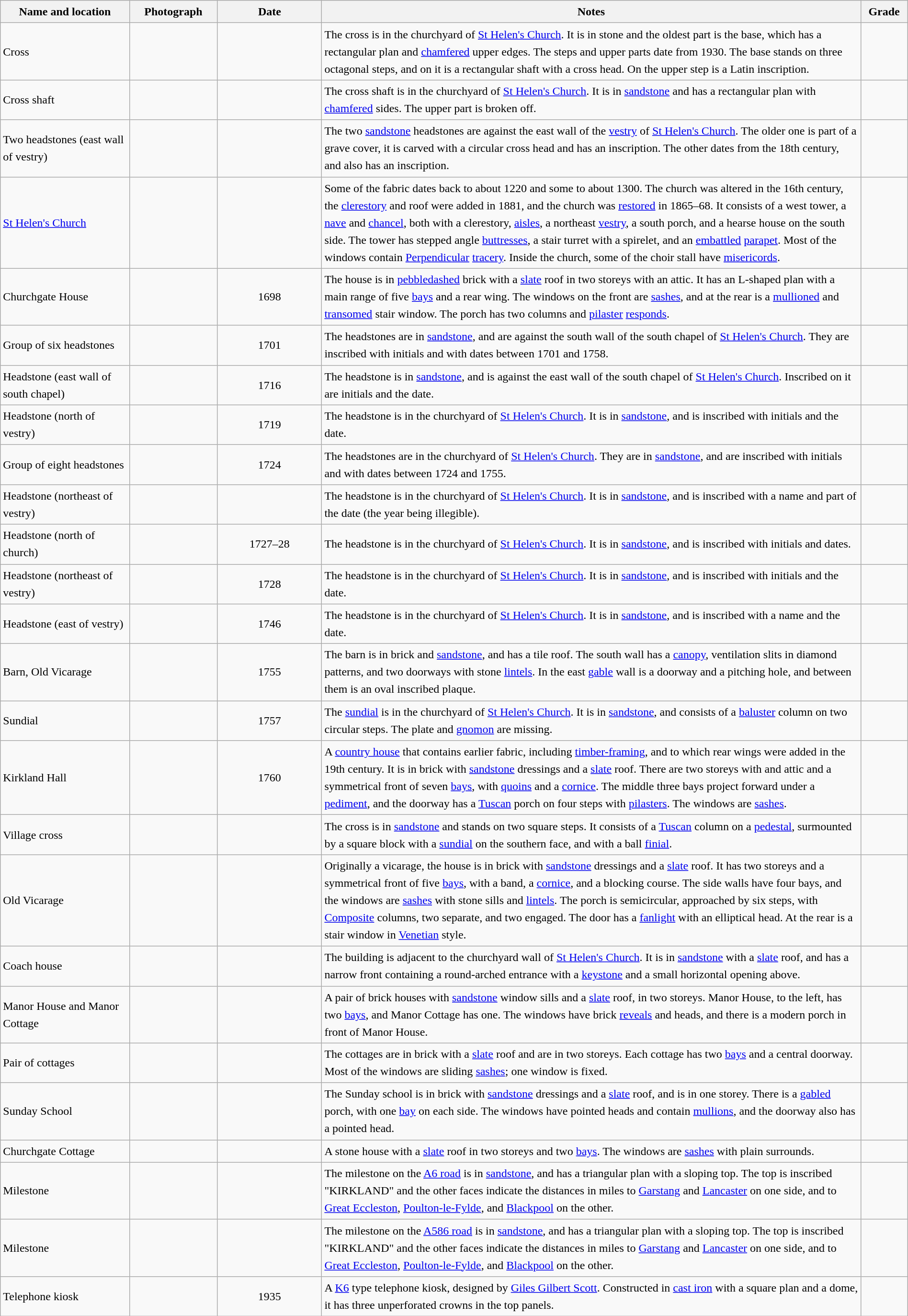<table class="wikitable sortable plainrowheaders" style="width:100%;border:0px;text-align:left;line-height:150%;">
<tr>
<th scope="col"  style="width:150px">Name and location</th>
<th scope="col"  style="width:100px" class="unsortable">Photograph</th>
<th scope="col"  style="width:120px">Date</th>
<th scope="col"  style="width:650px" class="unsortable">Notes</th>
<th scope="col"  style="width:50px">Grade</th>
</tr>
<tr>
<td>Cross<br><small></small></td>
<td></td>
<td align="center"></td>
<td>The cross is in the churchyard of <a href='#'>St Helen's Church</a>.  It is in stone and the oldest part is the base, which has a rectangular plan and <a href='#'>chamfered</a> upper edges.  The steps and upper parts date from 1930.  The base stands on three octagonal steps, and on it is a rectangular shaft with a cross head.  On the upper step is a Latin inscription.</td>
<td align="center" ></td>
</tr>
<tr>
<td>Cross shaft<br><small></small></td>
<td></td>
<td align="center"></td>
<td>The cross shaft is in the churchyard of <a href='#'>St Helen's Church</a>.  It is in <a href='#'>sandstone</a> and has a rectangular plan with <a href='#'>chamfered</a> sides.  The upper part is broken off.</td>
<td align="center" ></td>
</tr>
<tr>
<td>Two headstones (east wall of vestry)<br><small></small></td>
<td></td>
<td align="center"></td>
<td>The two <a href='#'>sandstone</a> headstones are against the east wall of the <a href='#'>vestry</a> of <a href='#'>St Helen's Church</a>.  The older one is part of a grave cover, it is carved with a circular cross head and has an inscription.  The other dates from the 18th century, and also has an inscription.</td>
<td align="center" ></td>
</tr>
<tr>
<td><a href='#'>St Helen's Church</a><br><small></small></td>
<td></td>
<td align="center"></td>
<td>Some of the fabric dates back to about 1220 and some to about 1300.  The church was altered in the 16th century, the <a href='#'>clerestory</a> and roof were added in 1881, and the church was <a href='#'>restored</a> in 1865–68.  It consists of a west tower, a <a href='#'>nave</a> and <a href='#'>chancel</a>, both with a clerestory, <a href='#'>aisles</a>, a northeast <a href='#'>vestry</a>, a south porch, and a hearse house on the south side.  The tower has stepped angle <a href='#'>buttresses</a>, a stair turret with a spirelet, and an <a href='#'>embattled</a> <a href='#'>parapet</a>.  Most of the windows contain <a href='#'>Perpendicular</a> <a href='#'>tracery</a>.  Inside the church, some of the choir stall have <a href='#'>misericords</a>.</td>
<td align="center" ></td>
</tr>
<tr>
<td>Churchgate House<br><small></small></td>
<td></td>
<td align="center">1698</td>
<td>The house is in <a href='#'>pebbledashed</a> brick with a <a href='#'>slate</a> roof in two storeys with an attic. It has an L-shaped plan with a main range of five <a href='#'>bays</a> and a rear wing.  The windows on the front are <a href='#'>sashes</a>, and at the rear is a <a href='#'>mullioned</a> and <a href='#'>transomed</a> stair window.  The porch has two columns and <a href='#'>pilaster</a> <a href='#'>responds</a>.</td>
<td align="center" ></td>
</tr>
<tr>
<td>Group of six headstones<br><small></small></td>
<td></td>
<td align="center">1701</td>
<td>The headstones are in <a href='#'>sandstone</a>, and are against the south wall of the south chapel of <a href='#'>St Helen's Church</a>.  They are inscribed with initials and with dates between 1701 and 1758.</td>
<td align="center" ></td>
</tr>
<tr>
<td>Headstone (east wall of south chapel)<br><small></small></td>
<td></td>
<td align="center">1716</td>
<td>The headstone is in <a href='#'>sandstone</a>, and is against the east wall of the south chapel of <a href='#'>St Helen's Church</a>.  Inscribed on it are initials and the date.</td>
<td align="center" ></td>
</tr>
<tr>
<td>Headstone (north of vestry)<br><small></small></td>
<td></td>
<td align="center">1719</td>
<td>The headstone is in the churchyard of <a href='#'>St Helen's Church</a>.  It is in <a href='#'>sandstone</a>, and is inscribed with initials and the date.</td>
<td align="center" ></td>
</tr>
<tr>
<td>Group of eight headstones<br><small></small></td>
<td></td>
<td align="center">1724</td>
<td>The headstones are in the churchyard of <a href='#'>St Helen's Church</a>.  They are in <a href='#'>sandstone</a>, and are inscribed with initials and with dates between 1724 and 1755.</td>
<td align="center" ></td>
</tr>
<tr>
<td>Headstone (northeast of vestry)<br><small></small></td>
<td></td>
<td align="center"></td>
<td>The headstone is in the churchyard of <a href='#'>St Helen's Church</a>.  It is in <a href='#'>sandstone</a>, and is inscribed with a name and part of the date (the year being illegible).</td>
<td align="center" ></td>
</tr>
<tr>
<td>Headstone (north of church)<br><small></small></td>
<td></td>
<td align="center">1727–28</td>
<td>The headstone is in the churchyard of <a href='#'>St Helen's Church</a>.  It is in <a href='#'>sandstone</a>, and is inscribed with initials and dates.</td>
<td align="center" ></td>
</tr>
<tr>
<td>Headstone (northeast of vestry)<br><small></small></td>
<td></td>
<td align="center">1728</td>
<td>The headstone is in the churchyard of <a href='#'>St Helen's Church</a>.  It is in <a href='#'>sandstone</a>, and is inscribed with initials and the date.</td>
<td align="center" ></td>
</tr>
<tr>
<td>Headstone (east of vestry)<br><small></small></td>
<td></td>
<td align="center">1746</td>
<td>The headstone is in the churchyard of <a href='#'>St Helen's Church</a>.  It is in <a href='#'>sandstone</a>, and is inscribed with a name and the date.</td>
<td align="center" ></td>
</tr>
<tr>
<td>Barn, Old Vicarage<br><small></small></td>
<td></td>
<td align="center">1755</td>
<td>The barn is in brick and <a href='#'>sandstone</a>, and has a tile roof.  The south wall has a <a href='#'>canopy</a>, ventilation slits in diamond patterns, and two doorways with stone <a href='#'>lintels</a>. In the east <a href='#'>gable</a> wall is a doorway and a pitching hole, and between them is an oval inscribed plaque.</td>
<td align="center" ></td>
</tr>
<tr>
<td>Sundial<br><small></small></td>
<td></td>
<td align="center">1757</td>
<td>The <a href='#'>sundial</a> is in the churchyard of <a href='#'>St Helen's Church</a>.  It is in <a href='#'>sandstone</a>, and consists of a <a href='#'>baluster</a> column on two circular steps.  The plate and <a href='#'>gnomon</a> are missing.</td>
<td align="center" ></td>
</tr>
<tr>
<td>Kirkland Hall<br><small></small></td>
<td></td>
<td align="center">1760</td>
<td>A <a href='#'>country house</a> that contains earlier fabric, including <a href='#'>timber-framing</a>, and to which rear wings were added in the 19th century.  It is in brick with <a href='#'>sandstone</a> dressings and a <a href='#'>slate</a> roof.  There are two storeys with and attic and a symmetrical front of seven <a href='#'>bays</a>, with <a href='#'>quoins</a> and a <a href='#'>cornice</a>.  The middle three bays project forward under a <a href='#'>pediment</a>, and the doorway has a <a href='#'>Tuscan</a> porch on four steps with <a href='#'>pilasters</a>.  The windows are <a href='#'>sashes</a>.</td>
<td align="center" ></td>
</tr>
<tr>
<td>Village cross<br><small></small></td>
<td></td>
<td align="center"></td>
<td>The cross is in <a href='#'>sandstone</a> and stands on two square steps.  It consists of a <a href='#'>Tuscan</a> column on a <a href='#'>pedestal</a>, surmounted by a square block with a <a href='#'>sundial</a> on the southern face, and with a ball <a href='#'>finial</a>.</td>
<td align="center" ></td>
</tr>
<tr>
<td>Old Vicarage<br><small></small></td>
<td></td>
<td align="center"></td>
<td>Originally a vicarage, the house is in brick with <a href='#'>sandstone</a> dressings and a <a href='#'>slate</a> roof.  It has two storeys and a symmetrical front of five <a href='#'>bays</a>, with a band, a <a href='#'>cornice</a>, and a blocking course.  The side walls have four bays, and the windows are <a href='#'>sashes</a> with stone sills and <a href='#'>lintels</a>.  The porch is semicircular, approached by six steps, with <a href='#'>Composite</a> columns, two separate, and two engaged.  The door has a <a href='#'>fanlight</a> with an elliptical head.  At the rear is a stair window in <a href='#'>Venetian</a> style.</td>
<td align="center" ></td>
</tr>
<tr>
<td>Coach house<br><small></small></td>
<td></td>
<td align="center"></td>
<td>The building is adjacent to the churchyard wall of <a href='#'>St Helen's Church</a>.  It is in <a href='#'>sandstone</a> with a <a href='#'>slate</a> roof, and has a narrow front containing a round-arched entrance with a <a href='#'>keystone</a> and a small horizontal opening above.</td>
<td align="center" ></td>
</tr>
<tr>
<td>Manor House and Manor Cottage<br><small></small></td>
<td></td>
<td align="center"></td>
<td>A pair of brick houses with <a href='#'>sandstone</a> window sills and a <a href='#'>slate</a> roof, in two storeys.  Manor House, to the left, has two <a href='#'>bays</a>, and Manor Cottage has one.  The windows have brick <a href='#'>reveals</a> and heads, and there is a modern porch in front of Manor House.</td>
<td align="center" ></td>
</tr>
<tr>
<td>Pair of cottages<br><small></small></td>
<td></td>
<td align="center"></td>
<td>The cottages are in brick with a <a href='#'>slate</a> roof and are in two storeys.  Each cottage has two <a href='#'>bays</a> and a central doorway.  Most of the windows are sliding <a href='#'>sashes</a>; one window is fixed.</td>
<td align="center" ></td>
</tr>
<tr>
<td>Sunday School<br><small></small></td>
<td></td>
<td align="center"></td>
<td>The Sunday school is in brick with <a href='#'>sandstone</a> dressings and a <a href='#'>slate</a> roof, and is in one storey.  There is a <a href='#'>gabled</a> porch, with one <a href='#'>bay</a> on each side.  The windows have pointed heads and contain <a href='#'>mullions</a>, and the doorway also has a pointed head.</td>
<td align="center" ></td>
</tr>
<tr>
<td>Churchgate Cottage<br><small></small></td>
<td></td>
<td align="center"></td>
<td>A stone house with a <a href='#'>slate</a> roof in two storeys and two <a href='#'>bays</a>.  The windows are <a href='#'>sashes</a> with plain surrounds.</td>
<td align="center" ></td>
</tr>
<tr>
<td>Milestone<br><small></small></td>
<td></td>
<td align="center"></td>
<td>The milestone on the <a href='#'>A6 road</a> is in <a href='#'>sandstone</a>, and has a triangular plan with a sloping top.  The top is inscribed "KIRKLAND" and the other faces indicate the distances in miles to <a href='#'>Garstang</a> and <a href='#'>Lancaster</a> on one side, and to <a href='#'>Great Eccleston</a>, <a href='#'>Poulton-le-Fylde</a>, and <a href='#'>Blackpool</a> on the other.</td>
<td align="center" ></td>
</tr>
<tr>
<td>Milestone<br><small></small></td>
<td></td>
<td align="center"></td>
<td>The milestone on the <a href='#'>A586 road</a> is in <a href='#'>sandstone</a>, and has a triangular plan with a sloping top.  The top is inscribed "KIRKLAND" and the other faces indicate the distances in miles to <a href='#'>Garstang</a> and <a href='#'>Lancaster</a> on one side, and to <a href='#'>Great Eccleston</a>, <a href='#'>Poulton-le-Fylde</a>, and <a href='#'>Blackpool</a> on the other.</td>
<td align="center" ></td>
</tr>
<tr>
<td>Telephone kiosk<br><small></small></td>
<td></td>
<td align="center">1935</td>
<td>A <a href='#'>K6</a> type telephone kiosk, designed by <a href='#'>Giles Gilbert Scott</a>.  Constructed in <a href='#'>cast iron</a> with a square plan and a dome, it has three unperforated crowns in the top panels.</td>
<td align="center" ></td>
</tr>
<tr>
</tr>
</table>
